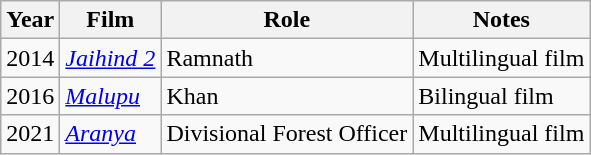<table class="wikitable sortable">
<tr>
<th>Year</th>
<th>Film</th>
<th>Role</th>
<th>Notes</th>
</tr>
<tr>
<td>2014</td>
<td><em><a href='#'>Jaihind 2</a></em></td>
<td>Ramnath</td>
<td>Multilingual film</td>
</tr>
<tr>
<td>2016</td>
<td><em><a href='#'>Malupu</a></em></td>
<td>Khan</td>
<td>Bilingual film</td>
</tr>
<tr>
<td>2021</td>
<td><em><a href='#'>Aranya</a></em></td>
<td>Divisional Forest Officer</td>
<td>Multilingual film</td>
</tr>
</table>
